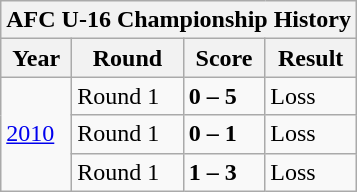<table class="wikitable" style="text-align: centre;">
<tr>
<th colspan=4>AFC U-16 Championship History</th>
</tr>
<tr>
<th>Year</th>
<th>Round</th>
<th>Score</th>
<th>Result</th>
</tr>
<tr>
<td rowspan=3><a href='#'>2010</a></td>
<td>Round 1</td>
<td align="left"> <strong>0 – 5</strong> </td>
<td>Loss</td>
</tr>
<tr>
<td>Round 1</td>
<td align="left"> <strong>0 – 1</strong> </td>
<td>Loss</td>
</tr>
<tr>
<td>Round 1</td>
<td align="left"> <strong>1 – 3</strong> </td>
<td>Loss</td>
</tr>
</table>
